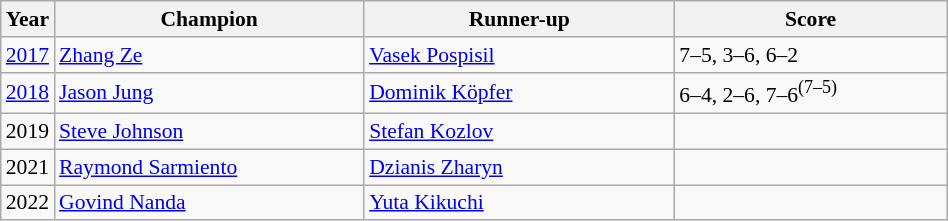<table class="wikitable" style="font-size:90%">
<tr>
<th>Year</th>
<th width="200">Champion</th>
<th width="200">Runner-up</th>
<th width="175">Score</th>
</tr>
<tr>
<td><a href='#'>2017</a></td>
<td> <a href='#'>Zhang Ze</a></td>
<td> <a href='#'>Vasek Pospisil</a></td>
<td>7–5, 3–6, 6–2</td>
</tr>
<tr>
<td><a href='#'>2018</a></td>
<td> <a href='#'>Jason Jung</a></td>
<td> <a href='#'>Dominik Köpfer</a></td>
<td>6–4, 2–6, 7–6<sup>(7–5)</sup></td>
</tr>
<tr>
<td>2019</td>
<td> <a href='#'>Steve Johnson</a></td>
<td> <a href='#'>Stefan Kozlov</a></td>
<td></td>
</tr>
<tr>
<td>2021</td>
<td> <a href='#'>Raymond Sarmiento</a></td>
<td> <a href='#'>Dzianis Zharyn</a></td>
<td></td>
</tr>
<tr>
<td>2022</td>
<td> <a href='#'>Govind Nanda</a></td>
<td> <a href='#'>Yuta Kikuchi</a></td>
<td></td>
</tr>
</table>
